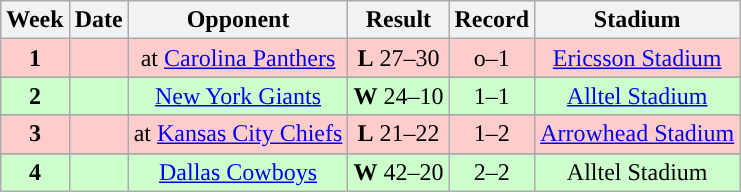<table class="wikitable" style="text-align:center">
<tr>
<th>Week</th>
<th>Date</th>
<th>Opponent</th>
<th>Result</th>
<th>Record</th>
<th>Stadium</th>
</tr>
<tr style="background: #fcc;">
<td align="center"><strong>1</strong></td>
<td></td>
<td>at <a href='#'>Carolina Panthers</a></td>
<td><strong>L</strong> 27–30</td>
<td>o–1</td>
<td><a href='#'>Ericsson Stadium</a></td>
</tr>
<tr>
</tr>
<tr style="background: #cfc;">
<td align="center"><strong>2</strong></td>
<td></td>
<td><a href='#'>New York Giants</a></td>
<td><strong>W</strong> 24–10</td>
<td>1–1</td>
<td><a href='#'>Alltel Stadium</a></td>
</tr>
<tr>
</tr>
<tr style="background: #fcc;">
<td align="center"><strong>3</strong></td>
<td></td>
<td>at <a href='#'>Kansas City Chiefs</a></td>
<td><strong>L</strong> 21–22</td>
<td>1–2</td>
<td><a href='#'>Arrowhead Stadium</a></td>
</tr>
<tr>
</tr>
<tr style="background: #cfc;">
<td align="center"><strong>4</strong></td>
<td></td>
<td><a href='#'>Dallas Cowboys</a></td>
<td><strong>W</strong> 42–20</td>
<td>2–2</td>
<td>Alltel Stadium</td>
</tr>
</table>
